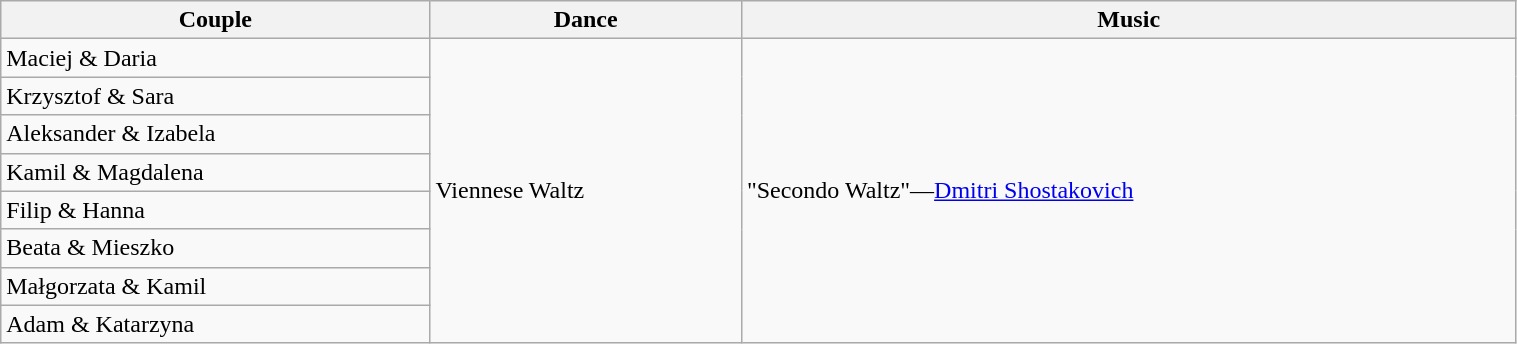<table class="wikitable" style="width:80%;">
<tr>
<th>Couple</th>
<th>Dance</th>
<th>Music</th>
</tr>
<tr>
<td>Maciej & Daria</td>
<td rowspan="8">Viennese Waltz</td>
<td rowspan="8">"Secondo Waltz"—<a href='#'>Dmitri Shostakovich</a></td>
</tr>
<tr>
<td>Krzysztof & Sara</td>
</tr>
<tr>
<td>Aleksander & Izabela</td>
</tr>
<tr>
<td>Kamil & Magdalena</td>
</tr>
<tr>
<td>Filip & Hanna</td>
</tr>
<tr>
<td>Beata & Mieszko</td>
</tr>
<tr>
<td>Małgorzata & Kamil</td>
</tr>
<tr>
<td>Adam & Katarzyna</td>
</tr>
</table>
